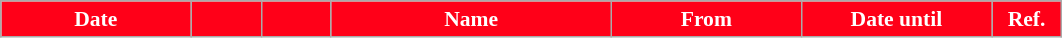<table class="wikitable plainrowheaders sortable" style="text-align:center; font-size:90%">
<tr>
<th style="background:#ff0018; color:#fff; width:120px;">Date</th>
<th style="background:#ff0018; color:#fff; width:40px;"></th>
<th style="background:#ff0018; color:#fff; width:40px;"></th>
<th style="background:#ff0018; color:#fff; width:180px;">Name</th>
<th style="background:#ff0018; color:#fff; width:120px;">From</th>
<th style="background:#ff0018; color:#fff; width:120px;">Date until</th>
<th style="background:#ff0018; color:#fff; width:40px;">Ref.</th>
</tr>
</table>
